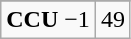<table class="wikitable">
<tr align="center">
</tr>
<tr align="center">
<td><strong>CCU</strong> −1</td>
<td>49</td>
</tr>
</table>
